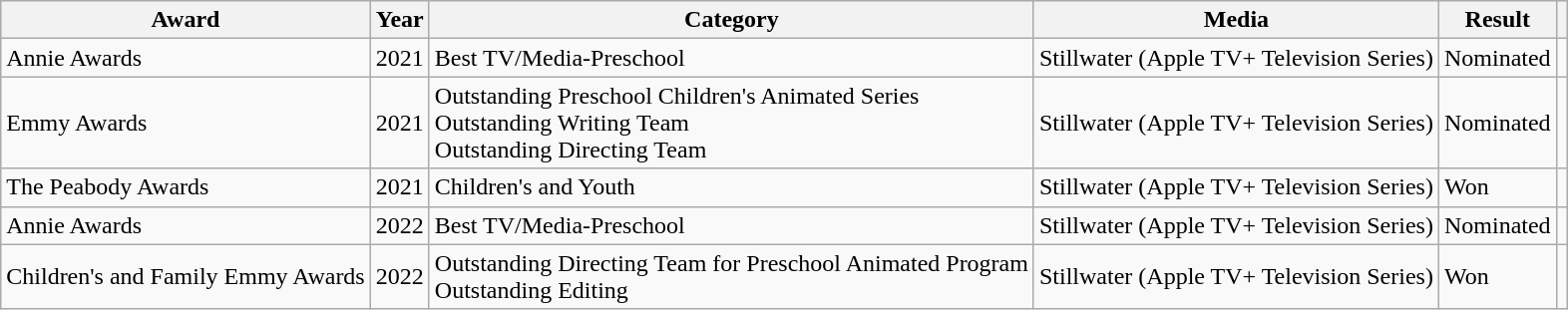<table class="wikitable sortable">
<tr>
<th>Award</th>
<th>Year</th>
<th>Category</th>
<th>Media</th>
<th>Result</th>
<th></th>
</tr>
<tr>
<td>Annie Awards</td>
<td>2021</td>
<td>Best TV/Media-Preschool</td>
<td>Stillwater (Apple TV+ Television Series)</td>
<td>Nominated</td>
<td></td>
</tr>
<tr>
<td>Emmy Awards</td>
<td>2021</td>
<td>Outstanding Preschool Children's Animated Series<br>Outstanding Writing Team<br>Outstanding Directing Team</td>
<td>Stillwater (Apple TV+ Television Series)</td>
<td>Nominated</td>
<td></td>
</tr>
<tr>
<td>The Peabody Awards</td>
<td>2021</td>
<td>Children's and Youth</td>
<td>Stillwater (Apple TV+ Television Series)</td>
<td>Won</td>
<td></td>
</tr>
<tr>
<td>Annie Awards</td>
<td>2022</td>
<td>Best TV/Media-Preschool</td>
<td>Stillwater (Apple TV+ Television Series)</td>
<td>Nominated</td>
<td></td>
</tr>
<tr>
<td>Children's and Family Emmy Awards</td>
<td>2022</td>
<td>Outstanding Directing Team for Preschool Animated Program<br>Outstanding Editing</td>
<td>Stillwater (Apple TV+ Television Series)</td>
<td>Won</td>
<td></td>
</tr>
</table>
